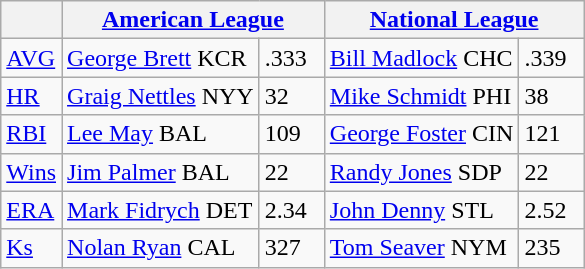<table class="wikitable">
<tr>
<th></th>
<th colspan=2><a href='#'>American League</a></th>
<th colspan=2><a href='#'>National League</a></th>
</tr>
<tr>
<td><a href='#'>AVG</a></td>
<td><a href='#'>George Brett</a> KCR</td>
<td>.333</td>
<td><a href='#'>Bill Madlock</a> CHC</td>
<td>.339</td>
</tr>
<tr>
<td><a href='#'>HR</a></td>
<td><a href='#'>Graig Nettles</a> NYY</td>
<td>32</td>
<td><a href='#'>Mike Schmidt</a> PHI</td>
<td>38</td>
</tr>
<tr>
<td><a href='#'>RBI</a></td>
<td><a href='#'>Lee May</a> BAL</td>
<td>109</td>
<td><a href='#'>George Foster</a> CIN</td>
<td>121</td>
</tr>
<tr>
<td><a href='#'>Wins</a></td>
<td><a href='#'>Jim Palmer</a> BAL</td>
<td>22</td>
<td><a href='#'>Randy Jones</a> SDP</td>
<td>22</td>
</tr>
<tr>
<td><a href='#'>ERA</a></td>
<td><a href='#'>Mark Fidrych</a> DET</td>
<td>2.34  </td>
<td><a href='#'>John Denny</a> STL</td>
<td>2.52  </td>
</tr>
<tr>
<td><a href='#'>Ks</a></td>
<td><a href='#'>Nolan Ryan</a> CAL</td>
<td>327</td>
<td><a href='#'>Tom Seaver</a> NYM</td>
<td>235</td>
</tr>
</table>
